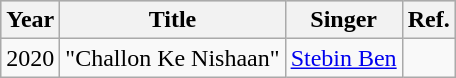<table class="wikitable sortable plainrowheaders">
<tr style="background:#ccc; text-align:center;">
<th scope="col">Year</th>
<th scope="col">Title</th>
<th scope="col">Singer</th>
<th scope="col" class="unsortable ">Ref.</th>
</tr>
<tr>
<td>2020</td>
<td>"Challon Ke Nishaan"</td>
<td><a href='#'>Stebin Ben</a></td>
<td></td>
</tr>
</table>
